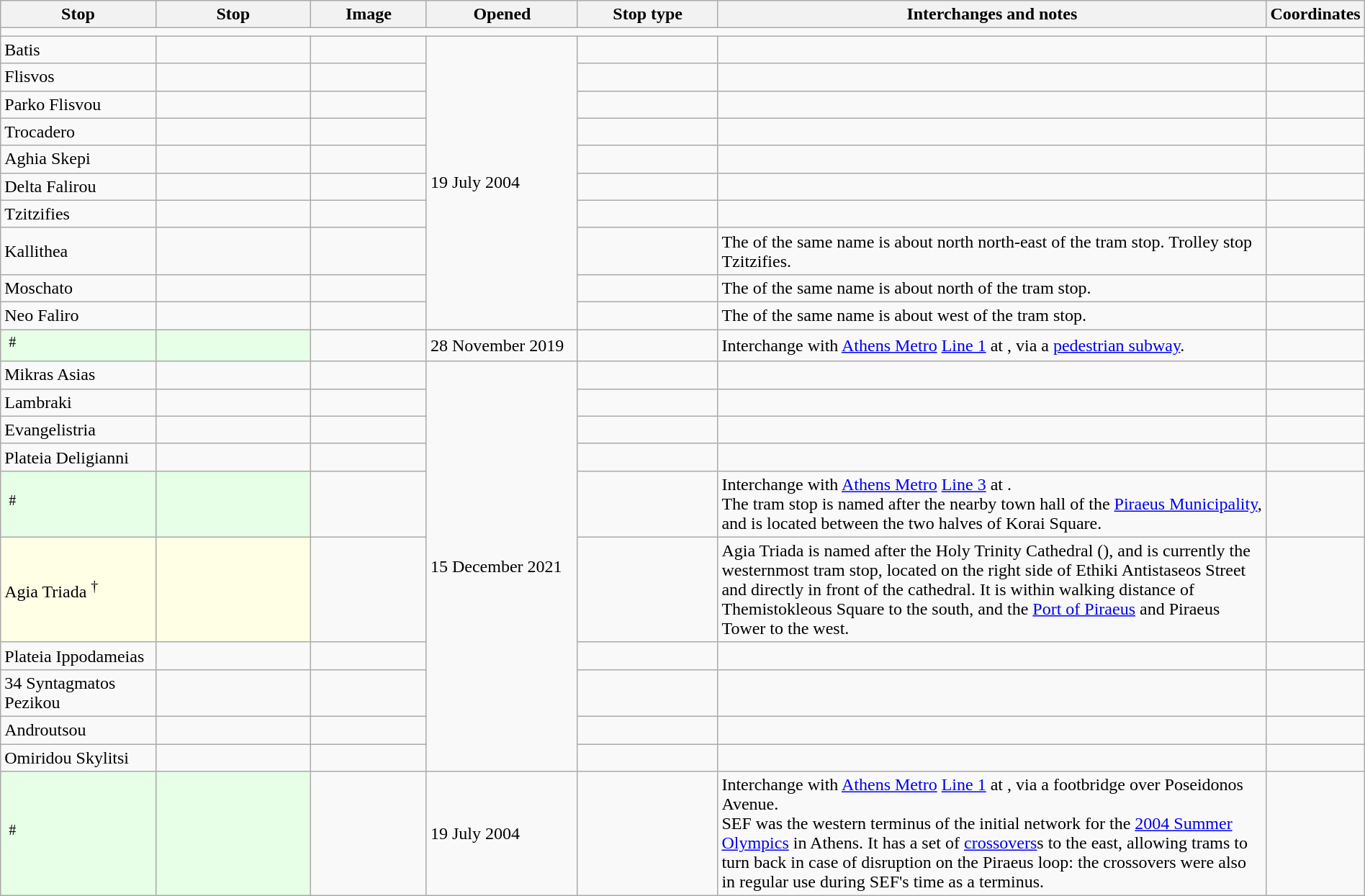<table class="wikitable sortable" style="width:100%">
<tr>
<th style="min-width:90px;width:12.5%">Stop<br></th>
<th style="min-width:90px;width:12.5%">Stop<br></th>
<th style="min-width:100px;width:100px" class="unsortable">Image</th>
<th style="min-width:75px;width:12.5%">Opened</th>
<th style="width:12.5%" class="unsortable">Stop type</th>
<th style="width:50%" class="unsortable">Interchanges and notes</th>
<th class="unsortable" style="width:105px">Coordinates</th>
</tr>
<tr class="sorttop">
<td colspan="7"><em></em></td>
</tr>
<tr id="P01">
<td>Batis</td>
<td></td>
<td></td>
<td rowspan="10">19 July 2004</td>
<td></td>
<td></td>
<td></td>
</tr>
<tr id="P02">
<td>Flisvos</td>
<td></td>
<td></td>
<td></td>
<td></td>
<td></td>
</tr>
<tr id="P03">
<td>Parko Flisvou</td>
<td></td>
<td></td>
<td></td>
<td></td>
<td></td>
</tr>
<tr id="P04">
<td>Trocadero</td>
<td></td>
<td></td>
<td></td>
<td></td>
<td></td>
</tr>
<tr id="P05">
<td data-sort-value="Agia Skepi">Aghia Skepi</td>
<td></td>
<td></td>
<td></td>
<td></td>
<td></td>
</tr>
<tr id="P06">
<td>Delta Falirou</td>
<td></td>
<td></td>
<td></td>
<td></td>
<td></td>
</tr>
<tr id="P07">
<td>Tzitzifies</td>
<td></td>
<td></td>
<td></td>
<td></td>
<td></td>
</tr>
<tr id="P08">
<td>Kallithea</td>
<td></td>
<td></td>
<td></td>
<td>The  of the same name is about  north north-east of the tram stop. Trolley stop Tzitzifies.</td>
<td></td>
</tr>
<tr id="P09">
<td>Moschato</td>
<td></td>
<td></td>
<td></td>
<td>The  of the same name is about  north of the tram stop.</td>
<td></td>
</tr>
<tr id="P10">
<td>Neo Faliro</td>
<td></td>
<td></td>
<td></td>
<td>The  of the same name is about  west of the tram stop.</td>
<td></td>
</tr>
<tr id="P11">
<td style="background-color:#E6FFE6"> <sup>#</sup></td>
<td style="background-color:#E6FFE6"></td>
<td></td>
<td>28 November 2019</td>
<td></td>
<td>Interchange with <a href='#'>Athens Metro</a> <a href='#'>Line 1</a> at , via a <a href='#'>pedestrian subway</a>.</td>
<td></td>
</tr>
<tr id="P12">
<td>Mikras Asias</td>
<td></td>
<td></td>
<td rowspan="10">15 December 2021</td>
<td></td>
<td></td>
<td></td>
</tr>
<tr id="P13">
<td>Lambraki</td>
<td></td>
<td></td>
<td></td>
<td></td>
<td></td>
</tr>
<tr id="P14">
<td>Evangelistria</td>
<td></td>
<td></td>
<td></td>
<td></td>
<td></td>
</tr>
<tr id="P15">
<td>Plateia Deligianni</td>
<td></td>
<td></td>
<td></td>
<td></td>
<td></td>
</tr>
<tr id="P16">
<td style="background-color:#E6FFE6"> <sup>#</sup></td>
<td style="background-color:#E6FFE6"></td>
<td></td>
<td></td>
<td>Interchange with <a href='#'>Athens Metro</a> <a href='#'>Line 3</a> at .<br>The tram stop is named after the nearby town hall of the <a href='#'>Piraeus Municipality</a>, and is located between the two halves of Korai Square.</td>
<td></td>
</tr>
<tr id="P18">
<td style="background-color:#FFFFE6">Agia Triada <sup>†</sup></td>
<td style="background-color:#FFFFE6"></td>
<td></td>
<td></td>
<td>Agia Triada is named after the Holy Trinity Cathedral (), and is currently the westernmost tram stop, located on the right side of Ethiki Antistaseos Street and directly in front of the cathedral. It is within walking distance of Themistokleous Square to the south, and the <a href='#'>Port of Piraeus</a> and Piraeus Tower to the west.</td>
<td></td>
</tr>
<tr id="P19">
<td>Plateia Ippodameias</td>
<td></td>
<td></td>
<td></td>
<td></td>
<td></td>
</tr>
<tr id="P20">
<td>34 Syntagmatos Pezikou</td>
<td></td>
<td></td>
<td></td>
<td></td>
<td></td>
</tr>
<tr id="P21">
<td>Androutsou</td>
<td></td>
<td></td>
<td></td>
<td></td>
<td></td>
</tr>
<tr id="P22">
<td>Omiridou Skylitsi</td>
<td></td>
<td></td>
<td></td>
<td></td>
<td></td>
</tr>
<tr id="P23">
<td style="background-color:#E6FFE6"> <sup>#</sup></td>
<td style="background-color:#E6FFE6"></td>
<td></td>
<td>19 July 2004</td>
<td></td>
<td>Interchange with <a href='#'>Athens Metro</a> <a href='#'>Line 1</a> at , via a footbridge over Poseidonos Avenue.<br>SEF was the western terminus of the initial network for the <a href='#'>2004 Summer Olympics</a> in Athens. It has a set of <a href='#'>crossovers</a>s to the east, allowing trams to turn back in case of disruption on the Piraeus loop: the crossovers were also in regular use during SEF's time as a terminus.</td>
<td></td>
</tr>
</table>
